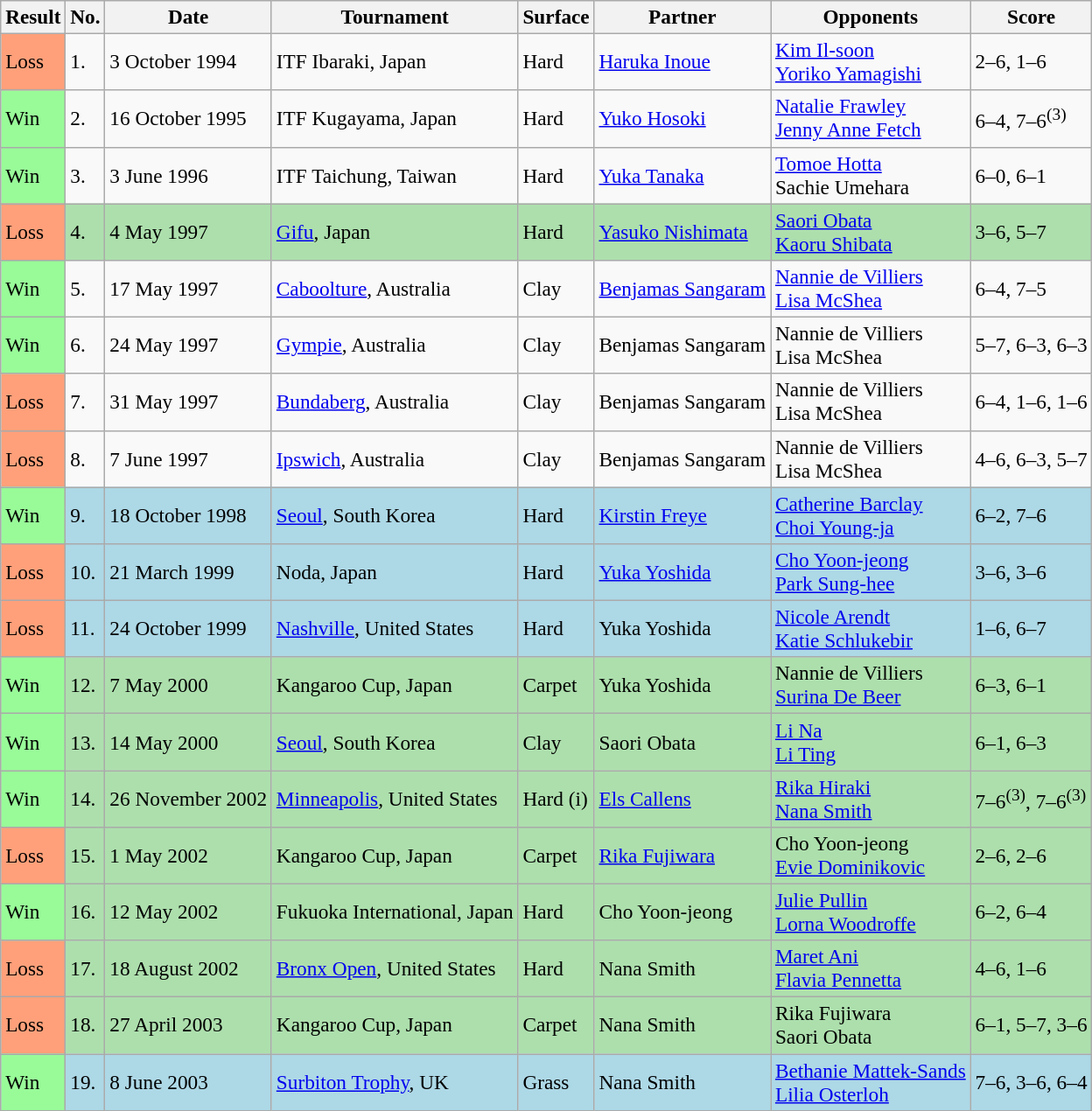<table class="sortable wikitable" style=font-size:97%>
<tr>
<th>Result</th>
<th>No.</th>
<th>Date</th>
<th>Tournament</th>
<th>Surface</th>
<th>Partner</th>
<th>Opponents</th>
<th class="unsortable">Score</th>
</tr>
<tr>
<td style="background:#ffa07a;">Loss</td>
<td>1.</td>
<td>3 October 1994</td>
<td>ITF Ibaraki, Japan</td>
<td>Hard</td>
<td> <a href='#'>Haruka Inoue</a></td>
<td> <a href='#'>Kim Il-soon</a> <br>  <a href='#'>Yoriko Yamagishi</a></td>
<td>2–6, 1–6</td>
</tr>
<tr>
<td style="background:#98fb98;">Win</td>
<td>2.</td>
<td>16 October 1995</td>
<td>ITF Kugayama, Japan</td>
<td>Hard</td>
<td> <a href='#'>Yuko Hosoki</a></td>
<td> <a href='#'>Natalie Frawley</a> <br>  <a href='#'>Jenny Anne Fetch</a></td>
<td>6–4, 7–6<sup>(3)</sup></td>
</tr>
<tr>
<td style="background:#98fb98;">Win</td>
<td>3.</td>
<td>3 June 1996</td>
<td>ITF Taichung, Taiwan</td>
<td>Hard</td>
<td> <a href='#'>Yuka Tanaka</a></td>
<td> <a href='#'>Tomoe Hotta</a> <br>  Sachie Umehara</td>
<td>6–0, 6–1</td>
</tr>
<tr style="background:#addfad;">
<td style="background:#ffa07a;">Loss</td>
<td>4.</td>
<td>4 May 1997</td>
<td><a href='#'>Gifu</a>, Japan</td>
<td>Hard</td>
<td> <a href='#'>Yasuko Nishimata</a></td>
<td> <a href='#'>Saori Obata</a> <br>  <a href='#'>Kaoru Shibata</a></td>
<td>3–6, 5–7</td>
</tr>
<tr>
<td style="background:#98fb98;">Win</td>
<td>5.</td>
<td>17 May 1997</td>
<td><a href='#'>Caboolture</a>, Australia</td>
<td>Clay</td>
<td> <a href='#'>Benjamas Sangaram</a></td>
<td> <a href='#'>Nannie de Villiers</a> <br>  <a href='#'>Lisa McShea</a></td>
<td>6–4, 7–5</td>
</tr>
<tr>
<td style="background:#98fb98;">Win</td>
<td>6.</td>
<td>24 May 1997</td>
<td><a href='#'>Gympie</a>, Australia</td>
<td>Clay</td>
<td> Benjamas Sangaram</td>
<td> Nannie de Villiers <br>  Lisa McShea</td>
<td>5–7, 6–3, 6–3</td>
</tr>
<tr>
<td style="background:#ffa07a;">Loss</td>
<td>7.</td>
<td>31 May 1997</td>
<td><a href='#'>Bundaberg</a>, Australia</td>
<td>Clay</td>
<td> Benjamas Sangaram</td>
<td> Nannie de Villiers <br>  Lisa McShea</td>
<td>6–4, 1–6, 1–6</td>
</tr>
<tr>
<td style="background:#ffa07a;">Loss</td>
<td>8.</td>
<td>7 June 1997</td>
<td><a href='#'>Ipswich</a>, Australia</td>
<td>Clay</td>
<td> Benjamas Sangaram</td>
<td> Nannie de Villiers <br>  Lisa McShea</td>
<td>4–6, 6–3, 5–7</td>
</tr>
<tr style="background:lightblue;">
<td style="background:#98fb98;">Win</td>
<td>9.</td>
<td>18 October 1998</td>
<td><a href='#'>Seoul</a>, South Korea</td>
<td>Hard</td>
<td> <a href='#'>Kirstin Freye</a></td>
<td> <a href='#'>Catherine Barclay</a> <br>  <a href='#'>Choi Young-ja</a></td>
<td>6–2, 7–6</td>
</tr>
<tr style="background:lightblue;">
<td style="background:#ffa07a;">Loss</td>
<td>10.</td>
<td>21 March 1999</td>
<td>Noda, Japan</td>
<td>Hard</td>
<td> <a href='#'>Yuka Yoshida</a></td>
<td> <a href='#'>Cho Yoon-jeong</a> <br>  <a href='#'>Park Sung-hee</a></td>
<td>3–6, 3–6</td>
</tr>
<tr style="background:lightblue;">
<td style="background:#ffa07a;">Loss</td>
<td>11.</td>
<td>24 October 1999</td>
<td><a href='#'>Nashville</a>, United States</td>
<td>Hard</td>
<td> Yuka Yoshida</td>
<td> <a href='#'>Nicole Arendt</a> <br>  <a href='#'>Katie Schlukebir</a></td>
<td>1–6, 6–7</td>
</tr>
<tr style="background:#addfad;">
<td style="background:#98fb98;">Win</td>
<td>12.</td>
<td>7 May 2000</td>
<td>Kangaroo Cup, Japan</td>
<td>Carpet</td>
<td> Yuka Yoshida</td>
<td> Nannie de Villiers <br>  <a href='#'>Surina De Beer</a></td>
<td>6–3, 6–1</td>
</tr>
<tr style="background:#addfad;">
<td style="background:#98fb98;">Win</td>
<td>13.</td>
<td>14 May 2000</td>
<td><a href='#'>Seoul</a>, South Korea</td>
<td>Clay</td>
<td> Saori Obata</td>
<td> <a href='#'>Li Na</a> <br>  <a href='#'>Li Ting</a></td>
<td>6–1, 6–3</td>
</tr>
<tr style="background:#addfad;">
<td style="background:#98fb98;">Win</td>
<td>14.</td>
<td>26 November 2002</td>
<td><a href='#'>Minneapolis</a>, United States</td>
<td>Hard (i)</td>
<td> <a href='#'>Els Callens</a></td>
<td> <a href='#'>Rika Hiraki</a> <br>  <a href='#'>Nana Smith</a></td>
<td>7–6<sup>(3)</sup>, 7–6<sup>(3)</sup></td>
</tr>
<tr style="background:#addfad;">
<td style="background:#ffa07a;">Loss</td>
<td>15.</td>
<td>1 May 2002</td>
<td>Kangaroo Cup, Japan</td>
<td>Carpet</td>
<td> <a href='#'>Rika Fujiwara</a></td>
<td> Cho Yoon-jeong <br>  <a href='#'>Evie Dominikovic</a></td>
<td>2–6, 2–6</td>
</tr>
<tr style="background:#addfad;">
<td style="background:#98fb98;">Win</td>
<td>16.</td>
<td>12 May 2002</td>
<td>Fukuoka International, Japan</td>
<td>Hard</td>
<td> Cho Yoon-jeong</td>
<td> <a href='#'>Julie Pullin</a> <br>  <a href='#'>Lorna Woodroffe</a></td>
<td>6–2, 6–4</td>
</tr>
<tr style="background:#addfad;">
<td style="background:#ffa07a;">Loss</td>
<td>17.</td>
<td>18 August 2002</td>
<td><a href='#'>Bronx Open</a>, United States</td>
<td>Hard</td>
<td> Nana Smith</td>
<td> <a href='#'>Maret Ani</a> <br>  <a href='#'>Flavia Pennetta</a></td>
<td>4–6, 1–6</td>
</tr>
<tr style="background:#addfad;">
<td style="background:#ffa07a;">Loss</td>
<td>18.</td>
<td>27 April 2003</td>
<td>Kangaroo Cup, Japan</td>
<td>Carpet</td>
<td> Nana Smith</td>
<td> Rika Fujiwara <br>  Saori Obata</td>
<td>6–1, 5–7, 3–6</td>
</tr>
<tr style="background:lightblue;">
<td style="background:#98fb98;">Win</td>
<td>19.</td>
<td>8 June 2003</td>
<td><a href='#'>Surbiton Trophy</a>, UK</td>
<td>Grass</td>
<td> Nana Smith</td>
<td> <a href='#'>Bethanie Mattek-Sands</a> <br>  <a href='#'>Lilia Osterloh</a></td>
<td>7–6, 3–6, 6–4</td>
</tr>
</table>
